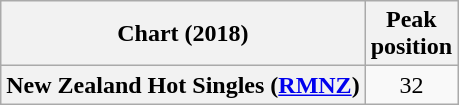<table class="wikitable plainrowheaders" style="text-align:center">
<tr>
<th scope="col">Chart (2018)</th>
<th scope="col">Peak<br>position</th>
</tr>
<tr>
<th scope="row">New Zealand Hot Singles (<a href='#'>RMNZ</a>)</th>
<td>32</td>
</tr>
</table>
